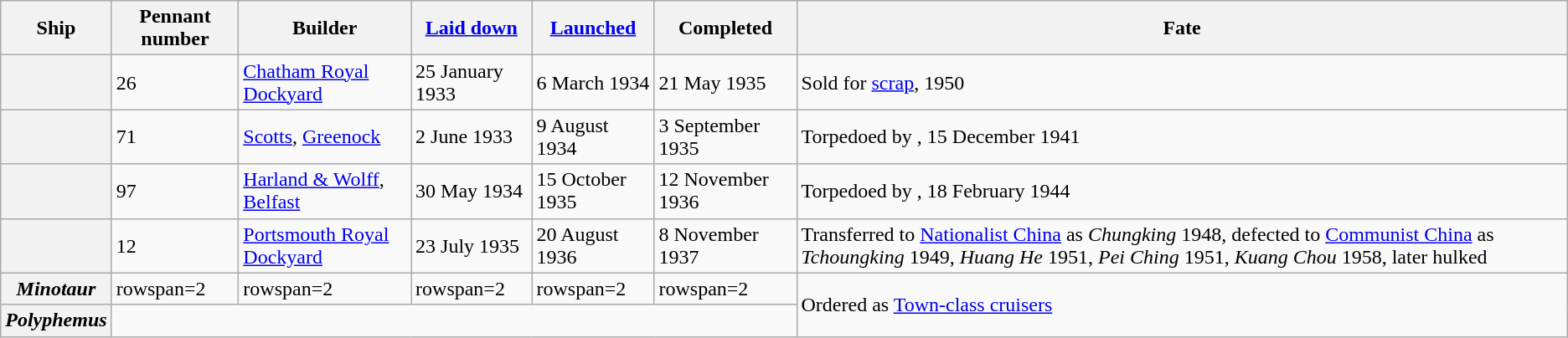<table class="wikitable plainrowheaders">
<tr>
<th scope="col">Ship</th>
<th scope="col">Pennant number</th>
<th scope="col">Builder</th>
<th scope="col"><a href='#'>Laid down</a></th>
<th scope="col"><a href='#'>Launched</a></th>
<th scope="col">Completed</th>
<th scope="col">Fate</th>
</tr>
<tr>
<th scope="row"></th>
<td>26</td>
<td><a href='#'>Chatham Royal Dockyard</a></td>
<td>25 January 1933</td>
<td>6 March 1934</td>
<td>21 May 1935</td>
<td>Sold for <a href='#'>scrap</a>, 1950</td>
</tr>
<tr>
<th scope="row"></th>
<td>71</td>
<td><a href='#'>Scotts</a>, <a href='#'>Greenock</a></td>
<td>2 June 1933</td>
<td>9 August 1934</td>
<td>3 September 1935</td>
<td>Torpedoed by , 15 December 1941</td>
</tr>
<tr>
<th scope="row"></th>
<td>97</td>
<td><a href='#'>Harland & Wolff</a>, <a href='#'>Belfast</a></td>
<td>30 May 1934</td>
<td>15 October 1935</td>
<td>12 November 1936</td>
<td>Torpedoed by , 18 February 1944</td>
</tr>
<tr>
<th scope="row"></th>
<td>12</td>
<td><a href='#'>Portsmouth Royal Dockyard</a></td>
<td>23 July 1935</td>
<td>20 August 1936</td>
<td>8 November 1937</td>
<td>Transferred to <a href='#'>Nationalist China</a> as <em>Chungking</em> 1948, defected to <a href='#'>Communist China</a> as <em>Tchoungking</em> 1949, <em>Huang He</em> 1951, <em>Pei Ching</em> 1951, <em>Kuang Chou</em> 1958, later hulked</td>
</tr>
<tr>
<th scope="row"><em>Minotaur</em></th>
<td>rowspan=2 </td>
<td>rowspan=2 </td>
<td>rowspan=2 </td>
<td>rowspan=2 </td>
<td>rowspan=2 </td>
<td rowspan=2>Ordered as <a href='#'>Town-class cruisers</a></td>
</tr>
<tr>
<th scope="row"><em>Polyphemus</em></th>
</tr>
<tr class="sortbottom" style="display:none;">
<td colspan=7></td>
</tr>
</table>
